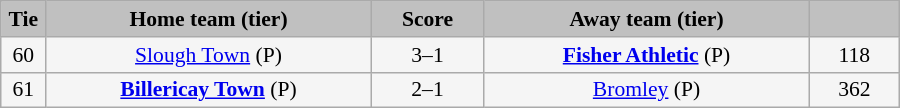<table class="wikitable" style="width: 600px; background:WhiteSmoke; text-align:center; font-size:90%">
<tr>
<td scope="col" style="width:  5.00%; background:silver;"><strong>Tie</strong></td>
<td scope="col" style="width: 36.25%; background:silver;"><strong>Home team (tier)</strong></td>
<td scope="col" style="width: 12.50%; background:silver;"><strong>Score</strong></td>
<td scope="col" style="width: 36.25%; background:silver;"><strong>Away team (tier)</strong></td>
<td scope="col" style="width: 10.00%; background:silver;"><strong></strong></td>
</tr>
<tr>
<td>60</td>
<td><a href='#'>Slough Town</a> (P)</td>
<td>3–1</td>
<td><strong><a href='#'>Fisher Athletic</a></strong> (P)</td>
<td>118</td>
</tr>
<tr>
<td>61</td>
<td><strong><a href='#'>Billericay Town</a></strong> (P)</td>
<td>2–1</td>
<td><a href='#'>Bromley</a> (P)</td>
<td>362</td>
</tr>
</table>
